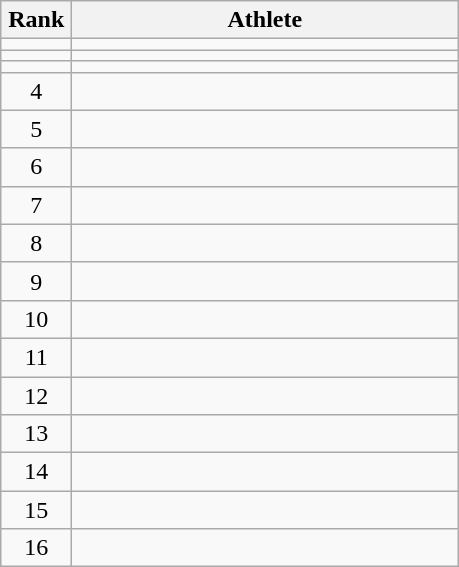<table class="wikitable" style="text-align: center;">
<tr>
<th width=40>Rank</th>
<th width=250>Athlete</th>
</tr>
<tr>
<td></td>
<td align=left></td>
</tr>
<tr>
<td></td>
<td align=left></td>
</tr>
<tr>
<td></td>
<td align=left></td>
</tr>
<tr>
<td>4</td>
<td align=left></td>
</tr>
<tr>
<td>5</td>
<td align=left></td>
</tr>
<tr>
<td>6</td>
<td align=left></td>
</tr>
<tr>
<td>7</td>
<td align=left></td>
</tr>
<tr>
<td>8</td>
<td align=left></td>
</tr>
<tr>
<td>9</td>
<td align=left></td>
</tr>
<tr>
<td>10</td>
<td align=left></td>
</tr>
<tr>
<td>11</td>
<td align=left></td>
</tr>
<tr>
<td>12</td>
<td align=left></td>
</tr>
<tr>
<td>13</td>
<td align=left></td>
</tr>
<tr>
<td>14</td>
<td align=left></td>
</tr>
<tr>
<td>15</td>
<td align=left></td>
</tr>
<tr>
<td>16</td>
<td align=left></td>
</tr>
</table>
